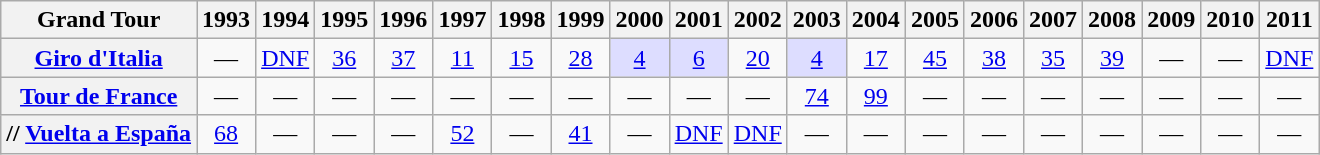<table class="wikitable plainrowheaders">
<tr>
<th>Grand Tour</th>
<th scope="col">1993</th>
<th scope="col">1994</th>
<th scope="col">1995</th>
<th scope="col">1996</th>
<th scope="col">1997</th>
<th scope="col">1998</th>
<th scope="col">1999</th>
<th scope="col">2000</th>
<th scope="col">2001</th>
<th scope="col">2002</th>
<th scope="col">2003</th>
<th scope="col">2004</th>
<th scope="col">2005</th>
<th scope="col">2006</th>
<th scope="col">2007</th>
<th scope="col">2008</th>
<th scope="col">2009</th>
<th scope="col">2010</th>
<th scope="col">2011</th>
</tr>
<tr style="text-align:center;">
<th scope="row"> <a href='#'>Giro d'Italia</a></th>
<td>—</td>
<td style="text-align:center;"><a href='#'>DNF</a></td>
<td style="text-align:center;"><a href='#'>36</a></td>
<td style="text-align:center;"><a href='#'>37</a></td>
<td style="text-align:center;"><a href='#'>11</a></td>
<td style="text-align:center;"><a href='#'>15</a></td>
<td style="text-align:center;"><a href='#'>28</a></td>
<td style="background:#ddf;"><a href='#'>4</a></td>
<td style="background:#ddf;"><a href='#'>6</a></td>
<td style="text-align:center;"><a href='#'>20</a></td>
<td style="background:#ddf;"><a href='#'>4</a></td>
<td style="text-align:center;"><a href='#'>17</a></td>
<td style="text-align:center;"><a href='#'>45</a></td>
<td style="text-align:center;"><a href='#'>38</a></td>
<td style="text-align:center;"><a href='#'>35</a></td>
<td style="text-align:center;"><a href='#'>39</a></td>
<td>—</td>
<td>—</td>
<td style="text-align:center;"><a href='#'>DNF</a></td>
</tr>
<tr style="text-align:center;">
<th scope="row"> <a href='#'>Tour de France</a></th>
<td>—</td>
<td>—</td>
<td>—</td>
<td>—</td>
<td>—</td>
<td>—</td>
<td>—</td>
<td>—</td>
<td>—</td>
<td>—</td>
<td style="text-align:center;"><a href='#'>74</a></td>
<td style="text-align:center;"><a href='#'>99</a></td>
<td>—</td>
<td>—</td>
<td>—</td>
<td>—</td>
<td>—</td>
<td>—</td>
<td>—</td>
</tr>
<tr style="text-align:center;">
<th scope="row">// <a href='#'>Vuelta a España</a></th>
<td style="text-align:center;"><a href='#'>68</a></td>
<td>—</td>
<td>—</td>
<td>—</td>
<td style="text-align:center;"><a href='#'>52</a></td>
<td>—</td>
<td style="text-align:center;"><a href='#'>41</a></td>
<td>—</td>
<td style="text-align:center;"><a href='#'>DNF</a></td>
<td style="text-align:center;"><a href='#'>DNF</a></td>
<td>—</td>
<td>—</td>
<td>—</td>
<td>—</td>
<td>—</td>
<td>—</td>
<td>—</td>
<td>—</td>
<td>—</td>
</tr>
</table>
